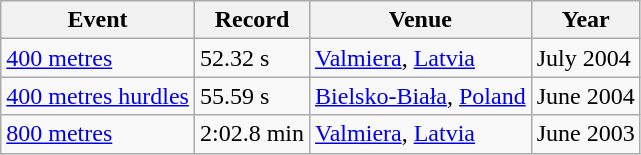<table class="wikitable">
<tr>
<th>Event</th>
<th>Record</th>
<th>Venue</th>
<th>Year</th>
</tr>
<tr>
<td><a href='#'>400 metres</a></td>
<td>52.32 s</td>
<td><a href='#'>Valmiera</a>, <a href='#'>Latvia</a></td>
<td>July 2004</td>
</tr>
<tr>
<td><a href='#'>400 metres hurdles</a></td>
<td>55.59 s</td>
<td><a href='#'>Bielsko-Biała</a>, <a href='#'>Poland</a></td>
<td>June 2004</td>
</tr>
<tr>
<td><a href='#'>800 metres</a></td>
<td>2:02.8 min</td>
<td><a href='#'>Valmiera</a>, <a href='#'>Latvia</a></td>
<td>June 2003</td>
</tr>
</table>
